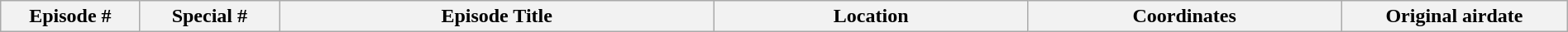<table class="wikitable plainrowheaders" style="width:100%; margin:auto;">
<tr>
<th width="8%">Episode #</th>
<th width="8%">Special #</th>
<th width="25%">Episode Title</th>
<th width="18%">Location</th>
<th width="18%">Coordinates</th>
<th width="13%">Original airdate<br><onlyinclude>






</onlyinclude></th>
</tr>
</table>
